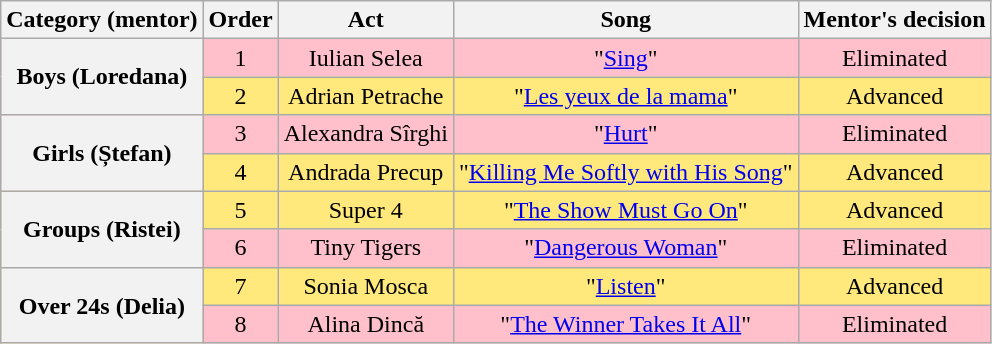<table class="wikitable plainrowheaders" style="text-align: center;">
<tr>
<th>Category (mentor)</th>
<th>Order</th>
<th>Act</th>
<th>Song</th>
<th>Mentor's decision</th>
</tr>
<tr bgcolor=pink>
<th rowspan="2">Boys (Loredana)</th>
<td>1</td>
<td>Iulian Selea</td>
<td>"<a href='#'>Sing</a>"</td>
<td>Eliminated</td>
</tr>
<tr bgcolor=#FFE87C>
<td>2</td>
<td>Adrian Petrache</td>
<td>"<a href='#'>Les yeux de la mama</a>"</td>
<td>Advanced</td>
</tr>
<tr bgcolor=pink>
<th rowspan="2">Girls (Ștefan)</th>
<td>3</td>
<td>Alexandra Sîrghi</td>
<td>"<a href='#'>Hurt</a>"</td>
<td>Eliminated</td>
</tr>
<tr bgcolor=#FFE87C>
<td>4</td>
<td>Andrada Precup</td>
<td>"<a href='#'>Killing Me Softly with His Song</a>"</td>
<td>Advanced</td>
</tr>
<tr bgcolor=#FFE87C>
<th rowspan="2">Groups (Ristei)</th>
<td>5</td>
<td>Super 4</td>
<td>"<a href='#'>The Show Must Go On</a>"</td>
<td>Advanced</td>
</tr>
<tr bgcolor=pink>
<td>6</td>
<td>Tiny Tigers</td>
<td>"<a href='#'>Dangerous Woman</a>"</td>
<td>Eliminated</td>
</tr>
<tr bgcolor=#FFE87C>
<th rowspan="3">Over 24s  (Delia)</th>
<td>7</td>
<td>Sonia Mosca</td>
<td>"<a href='#'>Listen</a>"</td>
<td>Advanced</td>
</tr>
<tr bgcolor=pink>
<td>8</td>
<td>Alina Dincă</td>
<td>"<a href='#'>The Winner Takes It All</a>"</td>
<td>Eliminated</td>
</tr>
</table>
